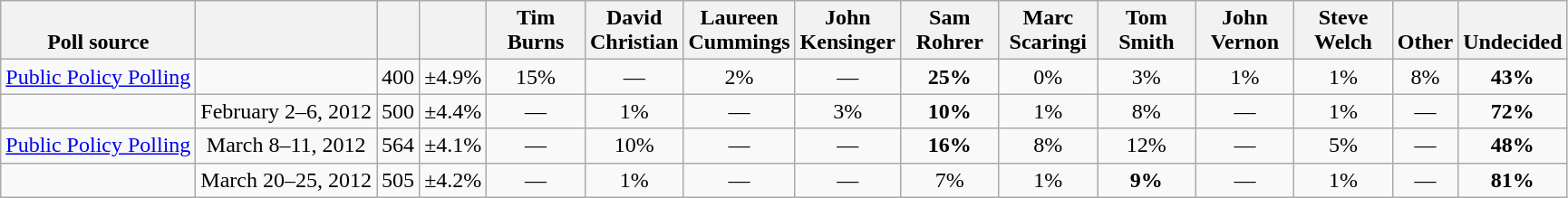<table class="wikitable" style="text-align:center">
<tr valign=bottom>
<th>Poll source</th>
<th></th>
<th></th>
<th></th>
<th style="width:65px;">Tim<br>Burns</th>
<th style="width:65px;">David<br>Christian</th>
<th style="width:65px;">Laureen<br>Cummings</th>
<th style="width:65px;">John<br>Kensinger</th>
<th style="width:65px;">Sam<br>Rohrer</th>
<th style="width:65px;">Marc<br>Scaringi</th>
<th style="width:65px;">Tom<br>Smith</th>
<th style="width:65px;">John<br>Vernon</th>
<th style="width:65px;">Steve<br>Welch</th>
<th>Other</th>
<th>Undecided</th>
</tr>
<tr>
<td align=left><a href='#'>Public Policy Polling</a></td>
<td></td>
<td>400</td>
<td>±4.9%</td>
<td>15%</td>
<td>—</td>
<td>2%</td>
<td>—</td>
<td><strong>25%</strong></td>
<td>0%</td>
<td>3%</td>
<td>1%</td>
<td>1%</td>
<td>8%</td>
<td><strong>43%</strong></td>
</tr>
<tr>
<td align=left></td>
<td>February 2–6, 2012</td>
<td>500</td>
<td>±4.4%</td>
<td>—</td>
<td>1%</td>
<td>—</td>
<td>3%</td>
<td><strong>10%</strong></td>
<td>1%</td>
<td>8%</td>
<td>—</td>
<td>1%</td>
<td>—</td>
<td><strong>72%</strong></td>
</tr>
<tr>
<td align=left><a href='#'>Public Policy Polling</a></td>
<td>March 8–11, 2012</td>
<td>564</td>
<td>±4.1%</td>
<td>—</td>
<td>10%</td>
<td>—</td>
<td>—</td>
<td><strong>16%</strong></td>
<td>8%</td>
<td>12%</td>
<td>—</td>
<td>5%</td>
<td>—</td>
<td><strong>48%</strong></td>
</tr>
<tr>
<td align=left></td>
<td>March 20–25, 2012</td>
<td>505</td>
<td>±4.2%</td>
<td>—</td>
<td>1%</td>
<td>—</td>
<td>—</td>
<td>7%</td>
<td>1%</td>
<td><strong>9%</strong></td>
<td>—</td>
<td>1%</td>
<td>—</td>
<td><strong>81%</strong></td>
</tr>
</table>
